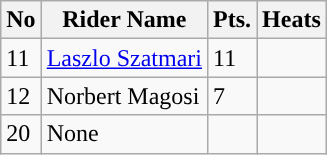<table class="wikitable">
<tr style="background-color:">
<th>No</th>
<th>Rider Name</th>
<th>Pts.</th>
<th>Heats</th>
</tr>
<tr>
<td>11</td>
<td><a href='#'>Laszlo Szatmari</a></td>
<td>11</td>
<td></td>
</tr>
<tr>
<td>12</td>
<td>Norbert Magosi</td>
<td>7</td>
<td></td>
</tr>
<tr>
<td>20</td>
<td>None</td>
<td></td>
<td></td>
</tr>
</table>
